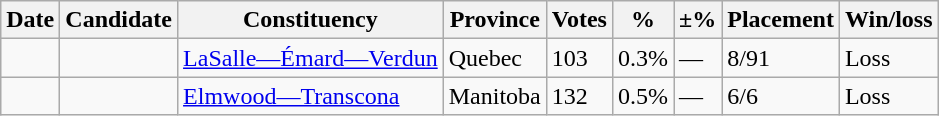<table class="wikitable sortable">
<tr>
<th>Date</th>
<th>Candidate</th>
<th>Constituency</th>
<th>Province</th>
<th>Votes</th>
<th>%</th>
<th>±%</th>
<th>Placement</th>
<th>Win/loss</th>
</tr>
<tr>
<td></td>
<td></td>
<td><a href='#'>LaSalle—Émard—Verdun</a></td>
<td>Quebec</td>
<td>103</td>
<td>0.3%</td>
<td>—</td>
<td>8/91</td>
<td>Loss</td>
</tr>
<tr>
<td></td>
<td></td>
<td><a href='#'>Elmwood—Transcona</a></td>
<td>Manitoba</td>
<td>132</td>
<td>0.5%</td>
<td>—</td>
<td>6/6</td>
<td>Loss</td>
</tr>
</table>
